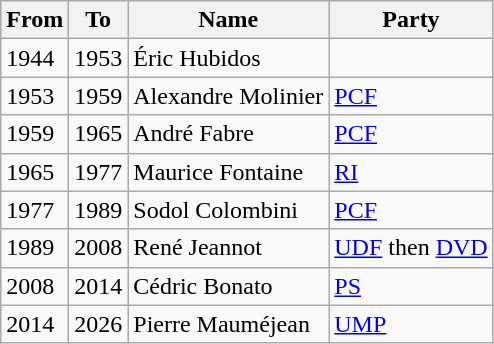<table class="wikitable">
<tr>
<th>From</th>
<th>To</th>
<th>Name</th>
<th>Party</th>
</tr>
<tr>
<td>1944</td>
<td>1953</td>
<td>Éric Hubidos</td>
<td></td>
</tr>
<tr>
<td>1953</td>
<td>1959</td>
<td>Alexandre Molinier</td>
<td><a href='#'>PCF</a></td>
</tr>
<tr>
<td>1959</td>
<td>1965</td>
<td>André Fabre</td>
<td><a href='#'>PCF</a></td>
</tr>
<tr>
<td>1965</td>
<td>1977</td>
<td>Maurice Fontaine</td>
<td><a href='#'>RI</a></td>
</tr>
<tr>
<td>1977</td>
<td>1989</td>
<td>Sodol Colombini</td>
<td><a href='#'>PCF</a></td>
</tr>
<tr>
<td>1989</td>
<td>2008</td>
<td>René Jeannot</td>
<td><a href='#'>UDF</a> then <a href='#'>DVD</a></td>
</tr>
<tr>
<td>2008</td>
<td>2014</td>
<td>Cédric Bonato</td>
<td><a href='#'>PS</a></td>
</tr>
<tr>
<td>2014</td>
<td>2026</td>
<td>Pierre Mauméjean</td>
<td><a href='#'>UMP</a></td>
</tr>
</table>
